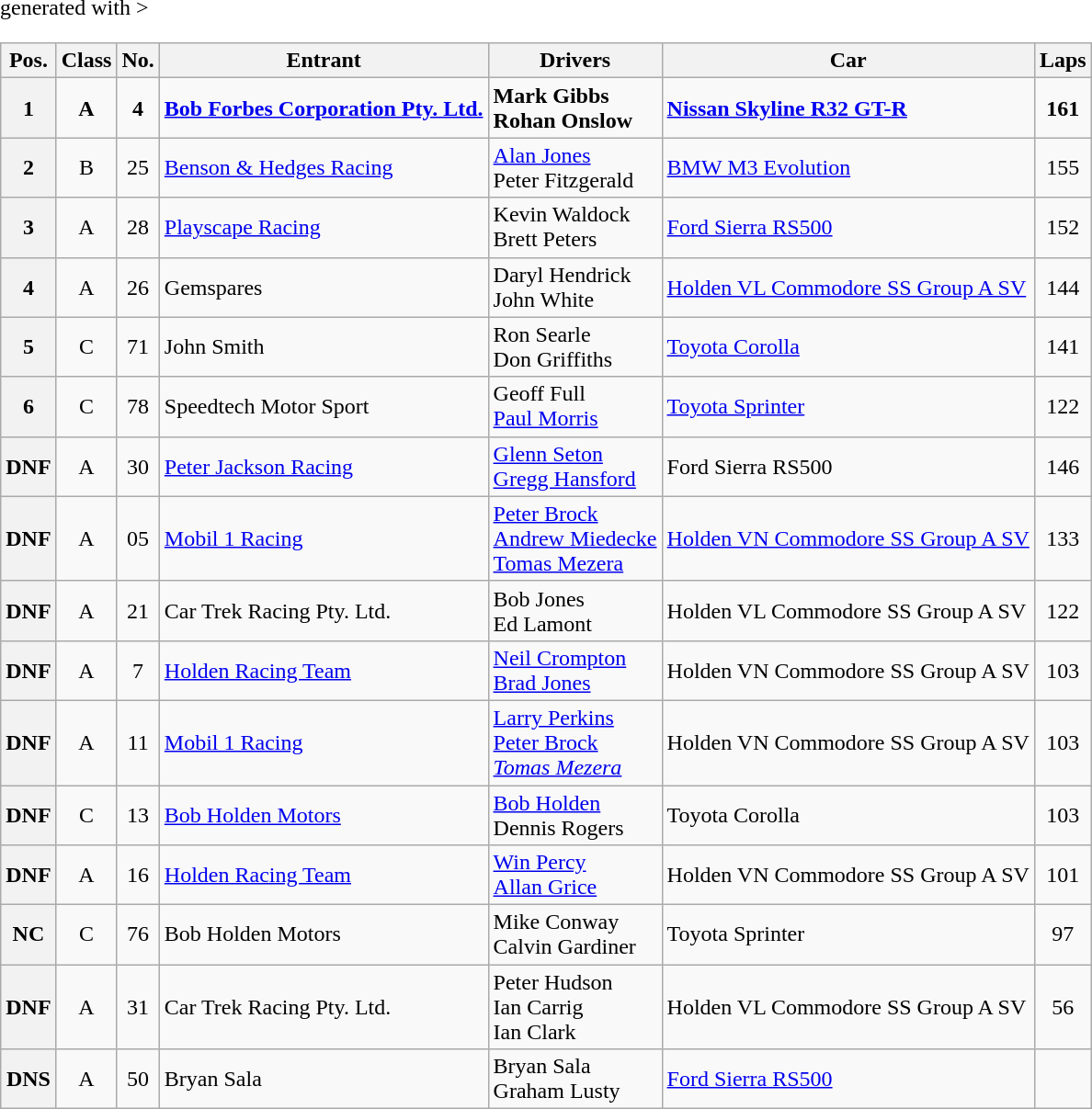<table class="wikitable" <hiddentext>generated with >
<tr>
<th>Pos.</th>
<th>Class</th>
<th>No.</th>
<th>Entrant</th>
<th>Drivers</th>
<th>Car</th>
<th>Laps</th>
</tr>
<tr style="font-weight:bold">
<th>1</th>
<td align="center">A</td>
<td align="center">4</td>
<td><a href='#'>Bob Forbes Corporation Pty. Ltd.</a></td>
<td> Mark Gibbs <br> Rohan Onslow</td>
<td><a href='#'>Nissan Skyline R32 GT-R</a></td>
<td align="center">161</td>
</tr>
<tr>
<th>2</th>
<td align="center">B</td>
<td align="center">25</td>
<td><a href='#'>Benson & Hedges Racing</a></td>
<td> <a href='#'>Alan Jones</a><br> Peter Fitzgerald</td>
<td><a href='#'>BMW M3 Evolution</a></td>
<td align="center">155</td>
</tr>
<tr>
<th>3</th>
<td align="center">A</td>
<td align="center">28</td>
<td><a href='#'>Playscape Racing</a></td>
<td> Kevin Waldock <br>  Brett Peters</td>
<td><a href='#'>Ford Sierra RS500</a></td>
<td align="center">152</td>
</tr>
<tr>
<th>4</th>
<td align="center">A</td>
<td align="center">26</td>
<td>Gemspares</td>
<td> Daryl Hendrick <br>  John White</td>
<td><a href='#'>Holden VL Commodore SS Group A SV</a></td>
<td align="center">144</td>
</tr>
<tr>
<th>5</th>
<td align="center">C</td>
<td align="center">71</td>
<td>John Smith</td>
<td> Ron Searle <br> Don Griffiths</td>
<td><a href='#'>Toyota Corolla</a></td>
<td align="center">141</td>
</tr>
<tr>
<th>6</th>
<td align="center">C</td>
<td align="center">78</td>
<td>Speedtech Motor Sport</td>
<td> Geoff Full <br>  <a href='#'>Paul Morris</a></td>
<td><a href='#'>Toyota Sprinter</a></td>
<td align="center">122</td>
</tr>
<tr>
<th>DNF</th>
<td align="center">A</td>
<td align="center">30</td>
<td><a href='#'>Peter Jackson Racing</a></td>
<td> <a href='#'>Glenn Seton</a><br> <a href='#'>Gregg Hansford</a></td>
<td>Ford Sierra RS500</td>
<td align="center">146</td>
</tr>
<tr>
<th>DNF</th>
<td align="center">A</td>
<td align="center">05</td>
<td><a href='#'>Mobil 1 Racing</a></td>
<td> <a href='#'>Peter Brock</a><br> <a href='#'>Andrew Miedecke</a><br> <a href='#'>Tomas Mezera</a></td>
<td><a href='#'>Holden VN Commodore SS Group A SV</a></td>
<td align="center">133</td>
</tr>
<tr>
<th>DNF</th>
<td align="center">A</td>
<td align="center">21</td>
<td>Car Trek Racing Pty. Ltd.</td>
<td> Bob Jones <br> Ed Lamont</td>
<td>Holden VL Commodore SS Group A SV</td>
<td align="center">122</td>
</tr>
<tr>
<th>DNF</th>
<td align="center">A</td>
<td align="center">7</td>
<td><a href='#'>Holden Racing Team</a></td>
<td> <a href='#'>Neil Crompton</a><br> <a href='#'>Brad Jones</a></td>
<td>Holden VN Commodore SS Group A SV</td>
<td align="center">103</td>
</tr>
<tr>
<th>DNF</th>
<td align="center">A</td>
<td align="center">11</td>
<td><a href='#'>Mobil 1 Racing</a></td>
<td> <a href='#'>Larry Perkins</a><br> <a href='#'>Peter Brock</a><br> <em><a href='#'>Tomas Mezera</a></em></td>
<td>Holden VN Commodore SS Group A SV</td>
<td align="center">103</td>
</tr>
<tr>
<th>DNF</th>
<td align="center">C</td>
<td align="center">13</td>
<td><a href='#'>Bob Holden Motors</a></td>
<td> <a href='#'>Bob Holden</a><br> Dennis Rogers</td>
<td>Toyota Corolla</td>
<td align="center">103</td>
</tr>
<tr>
<th>DNF</th>
<td align="center">A</td>
<td align="center">16</td>
<td><a href='#'>Holden Racing Team</a></td>
<td> <a href='#'>Win Percy</a><br> <a href='#'>Allan Grice</a></td>
<td>Holden VN Commodore SS Group A SV</td>
<td align="center">101</td>
</tr>
<tr>
<th>NC</th>
<td align="center">C</td>
<td align="center">76</td>
<td>Bob Holden Motors</td>
<td> Mike Conway <br> Calvin Gardiner</td>
<td>Toyota Sprinter</td>
<td align="center">97</td>
</tr>
<tr>
<th>DNF</th>
<td align="center">A</td>
<td align="center">31</td>
<td>Car Trek Racing Pty. Ltd.</td>
<td> Peter Hudson <br> Ian Carrig <br> Ian Clark</td>
<td>Holden VL Commodore SS Group A SV</td>
<td align="center">56</td>
</tr>
<tr>
<th>DNS</th>
<td align="center">A</td>
<td align="center">50</td>
<td>Bryan Sala</td>
<td> Bryan Sala <br>  Graham Lusty</td>
<td><a href='#'>Ford Sierra RS500</a></td>
<td></td>
</tr>
</table>
